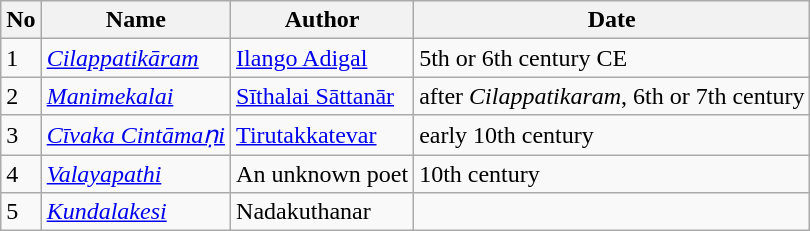<table class="wikitable">
<tr>
<th>No</th>
<th>Name</th>
<th>Author</th>
<th>Date</th>
</tr>
<tr>
<td>1</td>
<td><em><a href='#'>Cilappatikāram</a></em></td>
<td><a href='#'>Ilango Adigal</a></td>
<td>5th or 6th century CE</td>
</tr>
<tr>
<td>2</td>
<td><em><a href='#'>Manimekalai</a></em></td>
<td><a href='#'>Sīthalai Sāttanār</a></td>
<td>after <em>Cilappatikaram</em>, 6th or 7th century</td>
</tr>
<tr>
<td>3</td>
<td><em><a href='#'>Cīvaka Cintāmaṇi</a></em></td>
<td><a href='#'>Tirutakkatevar</a></td>
<td>early 10th century</td>
</tr>
<tr>
<td>4</td>
<td><em><a href='#'>Valayapathi</a></em></td>
<td>An unknown poet</td>
<td>10th century</td>
</tr>
<tr>
<td>5</td>
<td><em><a href='#'>Kundalakesi</a></em></td>
<td>Nadakuthanar</td>
<td></td>
</tr>
</table>
